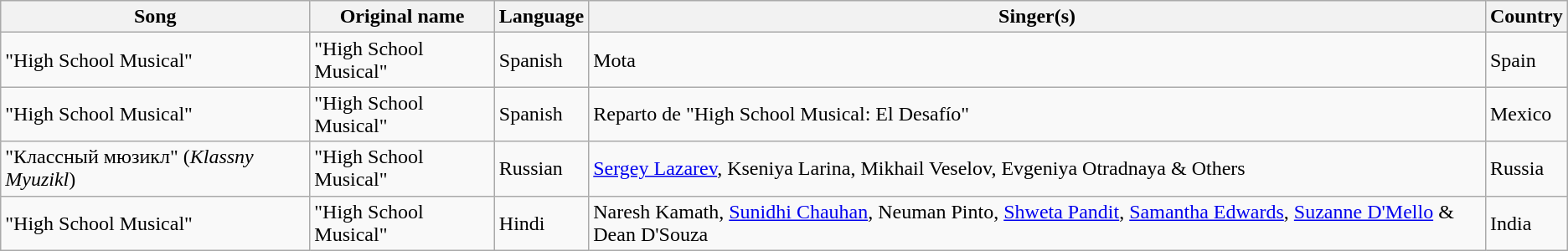<table class="wikitable sortable">
<tr>
<th>Song</th>
<th>Original name</th>
<th>Language</th>
<th>Singer(s)</th>
<th>Country</th>
</tr>
<tr>
<td>"High School Musical"</td>
<td>"High School Musical"</td>
<td>Spanish</td>
<td>Mota</td>
<td>Spain</td>
</tr>
<tr>
<td>"High School Musical"</td>
<td>"High School Musical"</td>
<td>Spanish</td>
<td>Reparto de "High School Musical: El Desafío"</td>
<td>Mexico</td>
</tr>
<tr>
<td>"Классный мюзикл" (<em>Klassny Myuzikl</em>)</td>
<td>"High School Musical"</td>
<td>Russian</td>
<td><a href='#'>Sergey Lazarev</a>, Kseniya Larina, Mikhail Veselov, Evgeniya Otradnaya & Others</td>
<td>Russia</td>
</tr>
<tr>
<td>"High School Musical"</td>
<td>"High School Musical"</td>
<td>Hindi</td>
<td>Naresh Kamath, <a href='#'>Sunidhi Chauhan</a>, Neuman Pinto, <a href='#'>Shweta Pandit</a>, <a href='#'>Samantha Edwards</a>, <a href='#'>Suzanne D'Mello</a> & Dean D'Souza</td>
<td>India</td>
</tr>
</table>
